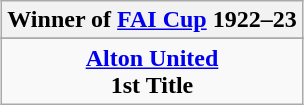<table class="wikitable" style="text-align: center; margin: 0 auto;">
<tr>
<th>Winner of <a href='#'>FAI Cup</a> 1922–23</th>
</tr>
<tr>
</tr>
<tr>
<td><strong><a href='#'>Alton United</a></strong><br><strong>1st Title</strong></td>
</tr>
</table>
